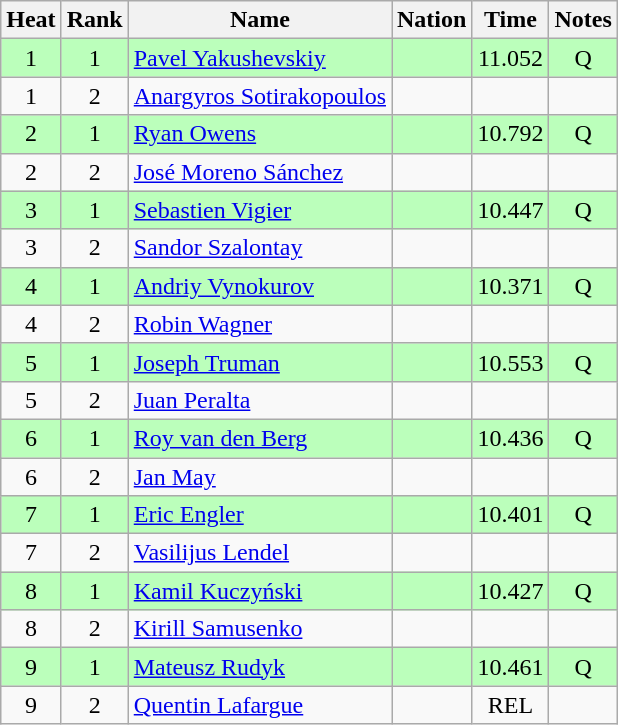<table class="wikitable sortable" style="text-align:center">
<tr>
<th>Heat</th>
<th>Rank</th>
<th>Name</th>
<th>Nation</th>
<th>Time</th>
<th>Notes</th>
</tr>
<tr bgcolor=bbffbb>
<td>1</td>
<td>1</td>
<td align=left><a href='#'>Pavel Yakushevskiy</a></td>
<td align=left></td>
<td>11.052</td>
<td>Q</td>
</tr>
<tr>
<td>1</td>
<td>2</td>
<td align=left><a href='#'>Anargyros Sotirakopoulos</a></td>
<td align=left></td>
<td></td>
<td></td>
</tr>
<tr bgcolor=bbffbb>
<td>2</td>
<td>1</td>
<td align=left><a href='#'>Ryan Owens</a></td>
<td align=left></td>
<td>10.792</td>
<td>Q</td>
</tr>
<tr>
<td>2</td>
<td>2</td>
<td align=left><a href='#'>José Moreno Sánchez</a></td>
<td align=left></td>
<td></td>
<td></td>
</tr>
<tr bgcolor=bbffbb>
<td>3</td>
<td>1</td>
<td align=left><a href='#'>Sebastien Vigier</a></td>
<td align=left></td>
<td>10.447</td>
<td>Q</td>
</tr>
<tr>
<td>3</td>
<td>2</td>
<td align=left><a href='#'>Sandor Szalontay</a></td>
<td align=left></td>
<td></td>
<td></td>
</tr>
<tr bgcolor=bbffbb>
<td>4</td>
<td>1</td>
<td align=left><a href='#'>Andriy Vynokurov</a></td>
<td align=left></td>
<td>10.371</td>
<td>Q</td>
</tr>
<tr>
<td>4</td>
<td>2</td>
<td align=left><a href='#'>Robin Wagner</a></td>
<td align=left></td>
<td></td>
<td></td>
</tr>
<tr bgcolor=bbffbb>
<td>5</td>
<td>1</td>
<td align=left><a href='#'>Joseph Truman</a></td>
<td align=left></td>
<td>10.553</td>
<td>Q</td>
</tr>
<tr>
<td>5</td>
<td>2</td>
<td align=left><a href='#'>Juan Peralta</a></td>
<td align=left></td>
<td></td>
<td></td>
</tr>
<tr bgcolor=bbffbb>
<td>6</td>
<td>1</td>
<td align=left><a href='#'>Roy van den Berg</a></td>
<td align=left></td>
<td>10.436</td>
<td>Q</td>
</tr>
<tr>
<td>6</td>
<td>2</td>
<td align=left><a href='#'>Jan May</a></td>
<td align=left></td>
<td></td>
<td></td>
</tr>
<tr bgcolor=bbffbb>
<td>7</td>
<td>1</td>
<td align=left><a href='#'>Eric Engler</a></td>
<td align=left></td>
<td>10.401</td>
<td>Q</td>
</tr>
<tr>
<td>7</td>
<td>2</td>
<td align=left><a href='#'>Vasilijus Lendel</a></td>
<td align=left></td>
<td></td>
<td></td>
</tr>
<tr bgcolor=bbffbb>
<td>8</td>
<td>1</td>
<td align=left><a href='#'>Kamil Kuczyński</a></td>
<td align=left></td>
<td>10.427</td>
<td>Q</td>
</tr>
<tr>
<td>8</td>
<td>2</td>
<td align=left><a href='#'>Kirill Samusenko</a></td>
<td align=left></td>
<td></td>
<td></td>
</tr>
<tr bgcolor=bbffbb>
<td>9</td>
<td>1</td>
<td align=left><a href='#'>Mateusz Rudyk</a></td>
<td align=left></td>
<td>10.461</td>
<td>Q</td>
</tr>
<tr>
<td>9</td>
<td>2</td>
<td align=left><a href='#'>Quentin Lafargue</a></td>
<td align=left></td>
<td>REL</td>
<td></td>
</tr>
</table>
